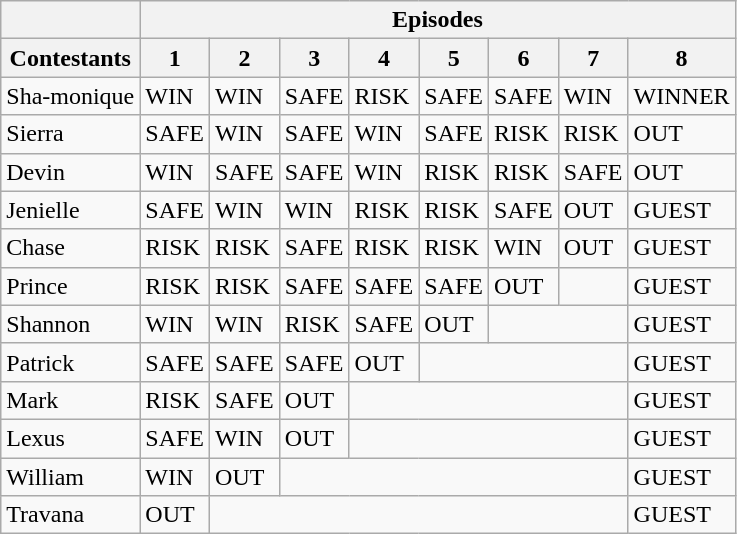<table class="wikitable">
<tr>
<th></th>
<th colspan="8">Episodes</th>
</tr>
<tr>
<th>Contestants</th>
<th>1</th>
<th>2</th>
<th>3</th>
<th>4</th>
<th>5</th>
<th>6</th>
<th>7</th>
<th>8</th>
</tr>
<tr>
<td>Sha-monique</td>
<td>WIN</td>
<td>WIN</td>
<td>SAFE</td>
<td>RISK</td>
<td>SAFE</td>
<td>SAFE</td>
<td>WIN</td>
<td>WINNER</td>
</tr>
<tr>
<td>Sierra</td>
<td>SAFE</td>
<td>WIN</td>
<td>SAFE</td>
<td>WIN</td>
<td>SAFE</td>
<td>RISK</td>
<td>RISK</td>
<td>OUT</td>
</tr>
<tr>
<td>Devin</td>
<td>WIN</td>
<td>SAFE</td>
<td>SAFE</td>
<td>WIN</td>
<td>RISK</td>
<td>RISK</td>
<td>SAFE</td>
<td>OUT</td>
</tr>
<tr>
<td>Jenielle</td>
<td>SAFE</td>
<td>WIN</td>
<td>WIN</td>
<td>RISK</td>
<td>RISK</td>
<td>SAFE</td>
<td>OUT</td>
<td>GUEST</td>
</tr>
<tr>
<td>Chase</td>
<td>RISK</td>
<td>RISK</td>
<td>SAFE</td>
<td>RISK</td>
<td>RISK</td>
<td>WIN</td>
<td>OUT</td>
<td>GUEST</td>
</tr>
<tr>
<td>Prince</td>
<td>RISK</td>
<td>RISK</td>
<td>SAFE</td>
<td>SAFE</td>
<td>SAFE</td>
<td>OUT</td>
<td></td>
<td>GUEST</td>
</tr>
<tr>
<td>Shannon</td>
<td>WIN</td>
<td>WIN</td>
<td>RISK</td>
<td>SAFE</td>
<td>OUT</td>
<td colspan="2"></td>
<td>GUEST</td>
</tr>
<tr>
<td>Patrick</td>
<td>SAFE</td>
<td>SAFE</td>
<td>SAFE</td>
<td>OUT</td>
<td colspan="3"></td>
<td>GUEST</td>
</tr>
<tr>
<td>Mark</td>
<td>RISK</td>
<td>SAFE</td>
<td>OUT</td>
<td colspan="4"></td>
<td>GUEST</td>
</tr>
<tr>
<td>Lexus</td>
<td>SAFE</td>
<td>WIN</td>
<td>OUT</td>
<td colspan="4"></td>
<td>GUEST</td>
</tr>
<tr>
<td>William</td>
<td>WIN</td>
<td>OUT</td>
<td colspan="5"></td>
<td>GUEST</td>
</tr>
<tr>
<td>Travana</td>
<td>OUT</td>
<td colspan="6"></td>
<td>GUEST</td>
</tr>
</table>
